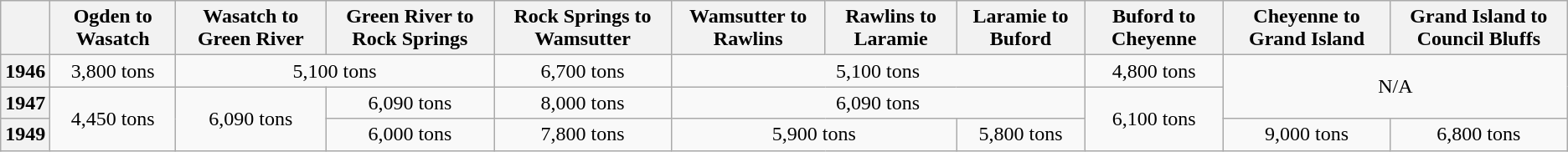<table class=wikitable style=text-align:center>
<tr>
<th></th>
<th>Ogden to Wasatch</th>
<th>Wasatch to Green River</th>
<th>Green River to Rock Springs</th>
<th>Rock Springs to Wamsutter</th>
<th>Wamsutter to Rawlins</th>
<th>Rawlins to Laramie</th>
<th>Laramie to Buford</th>
<th>Buford to Cheyenne</th>
<th>Cheyenne to Grand Island</th>
<th>Grand Island to Council Bluffs</th>
</tr>
<tr>
<th>1946</th>
<td>3,800 tons</td>
<td colspan="2">5,100 tons</td>
<td>6,700 tons</td>
<td colspan="3">5,100 tons</td>
<td>4,800 tons</td>
<td rowspan="2" colspan="2">N/A</td>
</tr>
<tr>
<th>1947</th>
<td rowspan="2">4,450 tons</td>
<td rowspan="2">6,090 tons</td>
<td>6,090 tons</td>
<td>8,000 tons</td>
<td colspan="3">6,090 tons</td>
<td rowspan="2">6,100 tons</td>
</tr>
<tr>
<th>1949</th>
<td>6,000 tons</td>
<td>7,800 tons</td>
<td colspan="2">5,900 tons</td>
<td>5,800 tons</td>
<td>9,000 tons</td>
<td>6,800 tons</td>
</tr>
</table>
